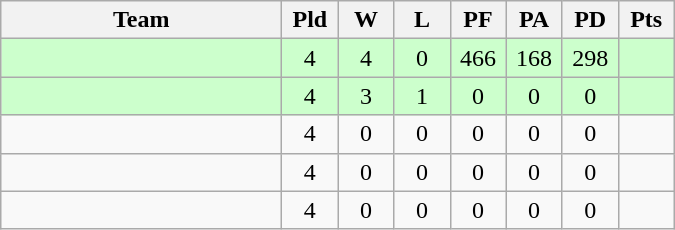<table class=wikitable style="text-align:center">
<tr>
<th width=180>Team</th>
<th width=30>Pld</th>
<th width=30>W</th>
<th width=30>L</th>
<th width=30>PF</th>
<th width=30>PA</th>
<th width=30>PD</th>
<th width=30>Pts</th>
</tr>
<tr bgcolor="#ccffcc">
<td align="left"></td>
<td>4</td>
<td>4</td>
<td>0</td>
<td>466</td>
<td>168</td>
<td>298</td>
<td><strong>  </strong></td>
</tr>
<tr bgcolor="#ccffcc">
<td align="left"></td>
<td>4</td>
<td>3</td>
<td>1</td>
<td>0</td>
<td>0</td>
<td>0</td>
<td><strong>  </strong></td>
</tr>
<tr b>
<td align="left"></td>
<td>4</td>
<td>0</td>
<td>0</td>
<td>0</td>
<td>0</td>
<td>0</td>
<td><strong>  </strong></td>
</tr>
<tr>
<td align="left"></td>
<td>4</td>
<td>0</td>
<td>0</td>
<td>0</td>
<td>0</td>
<td>0</td>
<td><strong>  </strong></td>
</tr>
<tr>
<td align="left"></td>
<td>4</td>
<td>0</td>
<td>0</td>
<td>0</td>
<td>0</td>
<td>0</td>
<td><strong>  </strong></td>
</tr>
</table>
